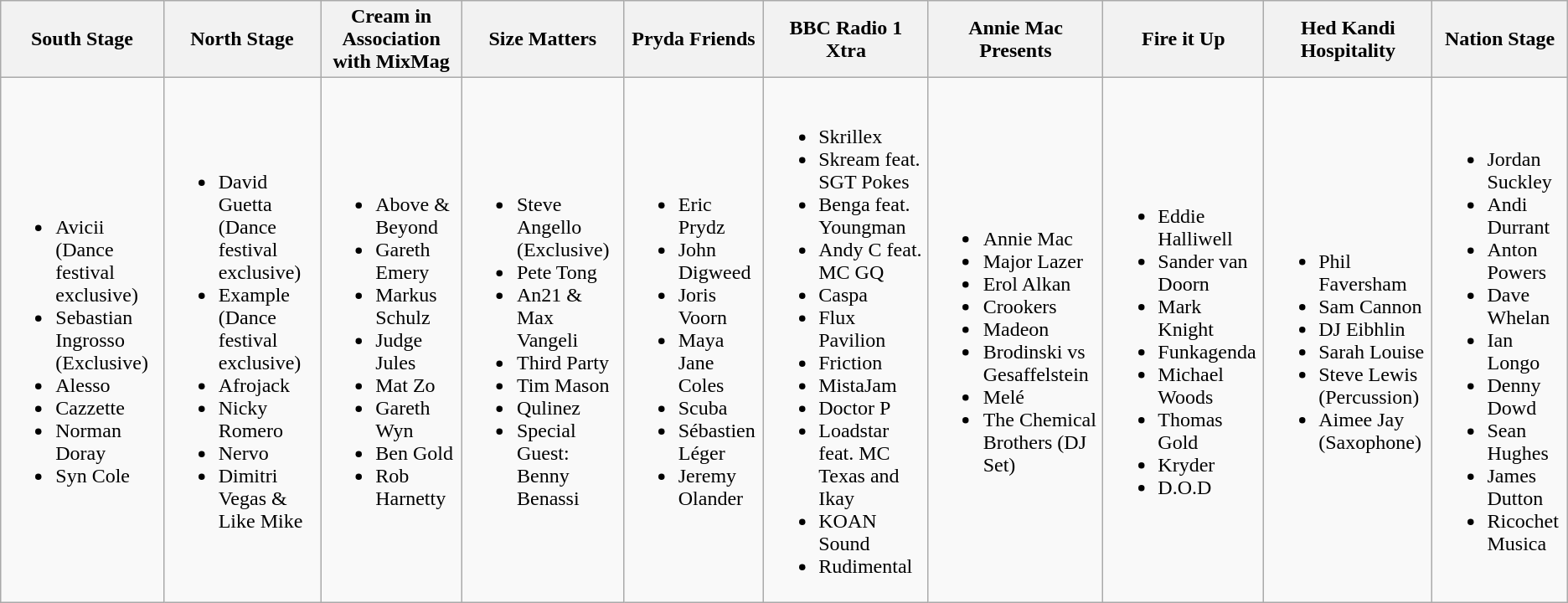<table class="wikitable">
<tr>
<th>South Stage</th>
<th>North Stage</th>
<th>Cream in Association with MixMag</th>
<th>Size Matters</th>
<th>Pryda Friends</th>
<th>BBC Radio 1 Xtra</th>
<th>Annie Mac Presents</th>
<th>Fire it Up</th>
<th>Hed Kandi Hospitality</th>
<th>Nation Stage</th>
</tr>
<tr>
<td><br><ul><li>Avicii (Dance festival exclusive)</li><li>Sebastian Ingrosso (Exclusive)</li><li>Alesso</li><li>Cazzette</li><li>Norman Doray</li><li>Syn Cole</li></ul></td>
<td><br><ul><li>David Guetta (Dance festival exclusive)</li><li>Example (Dance festival exclusive)</li><li>Afrojack</li><li>Nicky Romero</li><li>Nervo</li><li>Dimitri Vegas & Like Mike</li></ul></td>
<td><br><ul><li>Above & Beyond</li><li>Gareth Emery</li><li>Markus Schulz</li><li>Judge Jules</li><li>Mat Zo</li><li>Gareth Wyn</li><li>Ben Gold</li><li>Rob Harnetty</li></ul></td>
<td><br><ul><li>Steve Angello (Exclusive)</li><li>Pete Tong</li><li>An21 & Max Vangeli</li><li>Third Party</li><li>Tim Mason</li><li>Qulinez</li><li>Special Guest: Benny Benassi</li></ul></td>
<td><br><ul><li>Eric Prydz</li><li>John Digweed</li><li>Joris Voorn</li><li>Maya Jane Coles</li><li>Scuba</li><li>Sébastien Léger</li><li>Jeremy Olander</li></ul></td>
<td><br><ul><li>Skrillex</li><li>Skream feat. SGT Pokes</li><li>Benga feat. Youngman</li><li>Andy C feat. MC GQ</li><li>Caspa</li><li>Flux Pavilion</li><li>Friction</li><li>MistaJam</li><li>Doctor P</li><li>Loadstar feat. MC Texas and Ikay</li><li>KOAN Sound</li><li>Rudimental</li></ul></td>
<td><br><ul><li>Annie Mac</li><li>Major Lazer</li><li>Erol Alkan</li><li>Crookers</li><li>Madeon</li><li>Brodinski vs Gesaffelstein</li><li>Melé</li><li>The Chemical Brothers (DJ Set)</li></ul></td>
<td><br><ul><li>Eddie Halliwell</li><li>Sander van Doorn</li><li>Mark Knight</li><li>Funkagenda</li><li>Michael Woods</li><li>Thomas Gold</li><li>Kryder</li><li>D.O.D</li></ul></td>
<td><br><ul><li>Phil Faversham</li><li>Sam Cannon</li><li>DJ Eibhlin</li><li>Sarah Louise</li><li>Steve Lewis (Percussion)</li><li>Aimee Jay (Saxophone)</li></ul></td>
<td><br><ul><li>Jordan Suckley</li><li>Andi Durrant</li><li>Anton Powers</li><li>Dave Whelan</li><li>Ian Longo</li><li>Denny Dowd</li><li>Sean Hughes</li><li>James Dutton</li><li>Ricochet Musica</li></ul></td>
</tr>
</table>
